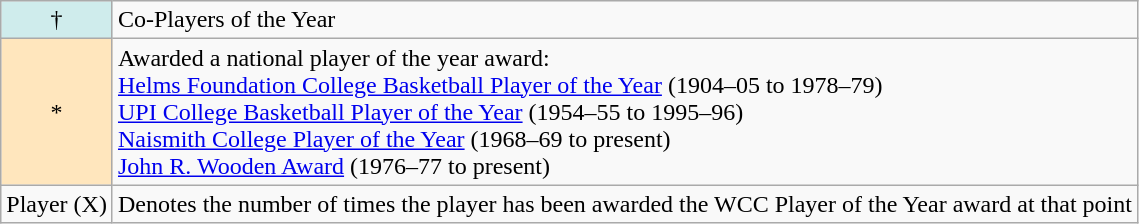<table class="wikitable">
<tr>
<td style="background-color:#CFECEC;" align="center">†</td>
<td>Co-Players of the Year</td>
</tr>
<tr>
<td style="background-color:#FFE6BD;" align="center">*</td>
<td>Awarded a national player of the year award: <br><a href='#'>Helms Foundation College Basketball Player of the Year</a> (1904–05 to 1978–79)<br> <a href='#'>UPI College Basketball Player of the Year</a> (1954–55 to 1995–96)<br> <a href='#'>Naismith College Player of the Year</a> (1968–69 to present)<br> <a href='#'>John R. Wooden Award</a> (1976–77 to present)</td>
</tr>
<tr>
<td>Player (X)</td>
<td>Denotes the number of times the player has been awarded the WCC Player of the Year award at that point</td>
</tr>
</table>
